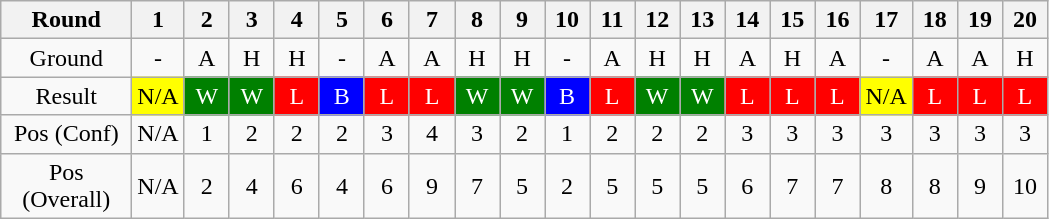<table class="wikitable" style="text-align: center;">
<tr>
<th style="width:60pt;"><strong>Round</strong></th>
<th style="width:17pt;">1</th>
<th style="width:17pt;">2</th>
<th style="width:17pt;">3</th>
<th style="width:17pt;">4</th>
<th style="width:17pt;">5</th>
<th style="width:17pt;">6</th>
<th style="width:17pt;">7</th>
<th style="width:17pt;">8</th>
<th style="width:17pt;">9</th>
<th style="width:17pt;">10</th>
<th style="width:17pt;">11</th>
<th style="width:17pt;">12</th>
<th style="width:17pt;">13</th>
<th style="width:17pt;">14</th>
<th style="width:17pt;">15</th>
<th style="width:17pt;">16</th>
<th style="width:17pt;">17</th>
<th style="width:17pt;">18</th>
<th style="width:17pt;">19</th>
<th style="width:17pt;">20</th>
</tr>
<tr>
<td style="width:60pt;">Ground</td>
<td>-</td>
<td>A</td>
<td>H</td>
<td>H</td>
<td>-</td>
<td>A</td>
<td>A</td>
<td>H</td>
<td>H</td>
<td>-</td>
<td>A</td>
<td>H</td>
<td>H</td>
<td>A</td>
<td>H</td>
<td>A</td>
<td>-</td>
<td>A</td>
<td>A</td>
<td>H</td>
</tr>
<tr>
<td style="width:60pt;">Result</td>
<td style="background: yellow; color: black">N/A</td>
<td style="background: green; color: white">W</td>
<td style="background: green; color: white">W</td>
<td style="background: red; color: white">L</td>
<td style="background: blue; color: white">B</td>
<td style="background: red; color: white">L</td>
<td style="background: red; color: white">L</td>
<td style="background: green; color: white">W</td>
<td style="background: green; color: white">W</td>
<td style="background: blue; color: white">B</td>
<td style="background: red; color: white">L</td>
<td style="background: green; color: white">W</td>
<td style="background: green; color: white">W</td>
<td style="background: red; color: white">L</td>
<td style="background: red; color: white">L</td>
<td style="background: red; color: white">L</td>
<td style="background: yellow; color: black">N/A</td>
<td style="background: red; color: white">L</td>
<td style="background: red; color: white">L</td>
<td style="background: red; color: white">L</td>
</tr>
<tr>
<td style="width:60pt;">Pos (Conf)</td>
<td>N/A</td>
<td>1</td>
<td>2</td>
<td>2</td>
<td>2</td>
<td>3</td>
<td>4</td>
<td>3</td>
<td>2</td>
<td>1</td>
<td>2</td>
<td>2</td>
<td>2</td>
<td>3</td>
<td>3</td>
<td>3</td>
<td>3</td>
<td>3</td>
<td>3</td>
<td>3</td>
</tr>
<tr>
<td style="width:60pt;">Pos (Overall)</td>
<td>N/A</td>
<td>2</td>
<td>4</td>
<td>6</td>
<td>4</td>
<td>6</td>
<td>9</td>
<td>7</td>
<td>5</td>
<td>2</td>
<td>5</td>
<td>5</td>
<td>5</td>
<td>6</td>
<td>7</td>
<td>7</td>
<td>8</td>
<td>8</td>
<td>9</td>
<td>10</td>
</tr>
</table>
